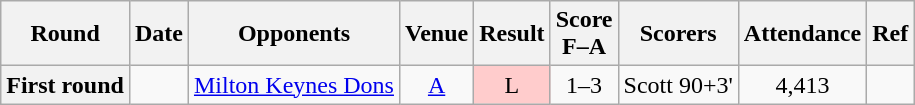<table class="wikitable plainrowheaders" style="text-align:center">
<tr>
<th scope="col">Round</th>
<th scope="col">Date</th>
<th scope="col">Opponents</th>
<th scope="col">Venue</th>
<th scope="col">Result</th>
<th scope="col">Score<br>F–A</th>
<th scope="col" class="unsortable">Scorers</th>
<th scope="col">Attendance</th>
<th scope="col" class="unsortable">Ref</th>
</tr>
<tr>
<th scope="row">First round</th>
<td align="left"></td>
<td align="left"><a href='#'>Milton Keynes Dons</a></td>
<td><a href='#'>A</a></td>
<td style="background-color:#FFCCCC">L</td>
<td>1–3</td>
<td align="left">Scott 90+3'</td>
<td>4,413</td>
<td></td>
</tr>
</table>
